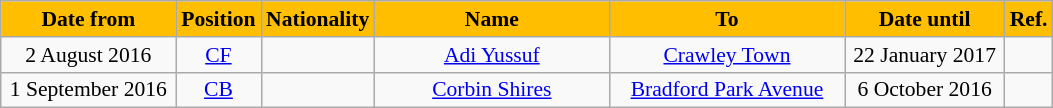<table class="wikitable"  style="text-align:center; font-size:90%; ">
<tr>
<th style="background:#FFBF00; color:#000000; width:110px;">Date from</th>
<th style="background:#FFBF00; color:#000000; width:50px;">Position</th>
<th style="background:#FFBF00; color:#000000; width:50px;">Nationality</th>
<th style="background:#FFBF00; color:#000000; width:150px;">Name</th>
<th style="background:#FFBF00; color:#000000; width:150px;">To</th>
<th style="background:#FFBF00; color:#000000; width:100px;">Date until</th>
<th style="background:#FFBF00; color:#000000; width:25px;">Ref.</th>
</tr>
<tr>
<td>2 August 2016</td>
<td><a href='#'>CF</a></td>
<td></td>
<td><a href='#'>Adi Yussuf</a></td>
<td><a href='#'>Crawley Town</a></td>
<td>22 January 2017</td>
<td></td>
</tr>
<tr>
<td>1 September 2016</td>
<td><a href='#'>CB</a></td>
<td></td>
<td><a href='#'>Corbin Shires</a></td>
<td><a href='#'>Bradford Park Avenue</a></td>
<td>6 October 2016</td>
<td></td>
</tr>
</table>
